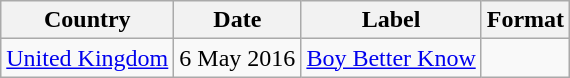<table class="sortable wikitable">
<tr>
<th>Country</th>
<th>Date</th>
<th>Label</th>
<th>Format</th>
</tr>
<tr>
<td><a href='#'>United Kingdom</a></td>
<td>6 May 2016</td>
<td><a href='#'>Boy Better Know</a></td>
<td></td>
</tr>
</table>
